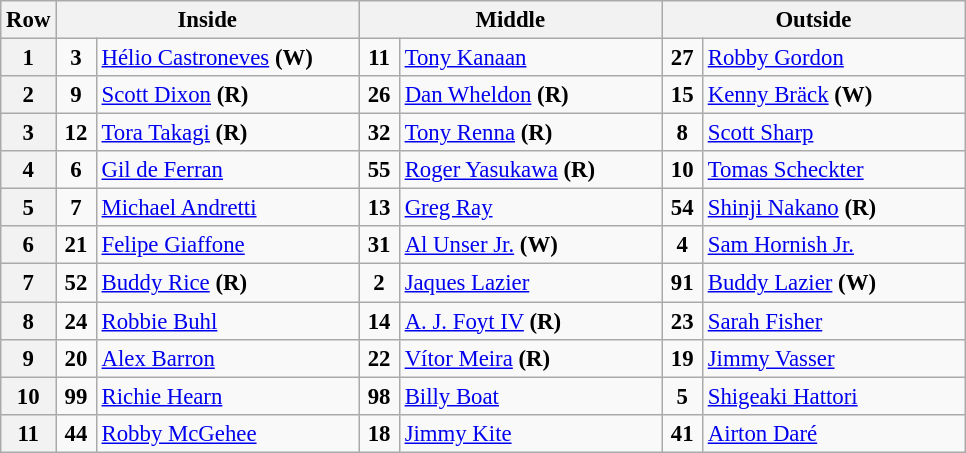<table class="wikitable" style="font-size: 95%;">
<tr>
<th>Row</th>
<th colspan=2 width="195">Inside</th>
<th colspan=2 width="195">Middle</th>
<th colspan=2 width="195">Outside</th>
</tr>
<tr>
<th>1</th>
<td align="center" width="20"><strong>3</strong></td>
<td> <a href='#'>Hélio Castroneves</a> <strong>(W)</strong></td>
<td align="center" width="20"><strong>11</strong></td>
<td> <a href='#'>Tony Kanaan</a></td>
<td align="center" width="20"><strong>27</strong></td>
<td> <a href='#'>Robby Gordon</a></td>
</tr>
<tr>
<th>2</th>
<td align="center" width="20"><strong>9</strong></td>
<td> <a href='#'>Scott Dixon</a> <strong>(R)</strong></td>
<td align="center" width="20"><strong>26</strong></td>
<td> <a href='#'>Dan Wheldon</a> <strong>(R)</strong></td>
<td align="center" width="20"><strong>15</strong></td>
<td> <a href='#'>Kenny Bräck</a> <strong>(W)</strong></td>
</tr>
<tr>
<th>3</th>
<td align="center" width="20"><strong>12</strong></td>
<td> <a href='#'>Tora Takagi</a> <strong>(R)</strong></td>
<td align="center" width="20"><strong>32</strong></td>
<td> <a href='#'>Tony Renna</a> <strong>(R)</strong></td>
<td align="center" width="20"><strong>8</strong></td>
<td> <a href='#'>Scott Sharp</a></td>
</tr>
<tr>
<th>4</th>
<td align="center" width="20"><strong>6</strong></td>
<td> <a href='#'>Gil de Ferran</a></td>
<td align="center" width="20"><strong>55</strong></td>
<td> <a href='#'>Roger Yasukawa</a> <strong>(R)</strong></td>
<td align="center" width="20"><strong>10</strong></td>
<td> <a href='#'>Tomas Scheckter</a></td>
</tr>
<tr>
<th>5</th>
<td align="center" width="20"><strong>7</strong></td>
<td> <a href='#'>Michael Andretti</a></td>
<td align="center" width="20"><strong>13</strong></td>
<td> <a href='#'>Greg Ray</a></td>
<td align="center" width="20"><strong>54</strong></td>
<td> <a href='#'>Shinji Nakano</a> <strong>(R)</strong></td>
</tr>
<tr>
<th>6</th>
<td align="center" width="20"><strong>21</strong></td>
<td> <a href='#'>Felipe Giaffone</a></td>
<td align="center" width="20"><strong>31</strong></td>
<td> <a href='#'>Al Unser Jr.</a> <strong>(W)</strong></td>
<td align="center" width="20"><strong>4</strong></td>
<td> <a href='#'>Sam Hornish Jr.</a></td>
</tr>
<tr>
<th>7</th>
<td align="center" width="20"><strong>52</strong></td>
<td> <a href='#'>Buddy Rice</a> <strong>(R)</strong></td>
<td align="center" width="20"><strong>2</strong></td>
<td> <a href='#'>Jaques Lazier</a></td>
<td align="center" width="20"><strong>91</strong></td>
<td> <a href='#'>Buddy Lazier</a> <strong>(W)</strong></td>
</tr>
<tr>
<th>8</th>
<td align="center" width="20"><strong>24</strong></td>
<td> <a href='#'>Robbie Buhl</a></td>
<td align="center" width="20"><strong>14</strong></td>
<td> <a href='#'>A. J. Foyt IV</a> <strong>(R)</strong></td>
<td align="center" width="20"><strong>23</strong></td>
<td> <a href='#'>Sarah Fisher</a></td>
</tr>
<tr>
<th>9</th>
<td align="center" width="20"><strong>20</strong></td>
<td> <a href='#'>Alex Barron</a></td>
<td align="center" width="20"><strong>22</strong></td>
<td> <a href='#'>Vítor Meira</a> <strong>(R)</strong></td>
<td align="center" width="20"><strong>19</strong></td>
<td> <a href='#'>Jimmy Vasser</a></td>
</tr>
<tr>
<th>10</th>
<td align="center" width="20"><strong>99</strong></td>
<td> <a href='#'>Richie Hearn</a></td>
<td align="center" width="20"><strong>98</strong></td>
<td> <a href='#'>Billy Boat</a></td>
<td align="center" width="20"><strong>5</strong></td>
<td> <a href='#'>Shigeaki Hattori</a></td>
</tr>
<tr>
<th>11</th>
<td align="center" width="20"><strong>44</strong></td>
<td> <a href='#'>Robby McGehee</a></td>
<td align="center" width="20"><strong>18</strong></td>
<td> <a href='#'>Jimmy Kite</a></td>
<td align="center" width="20"><strong>41</strong></td>
<td> <a href='#'>Airton Daré</a></td>
</tr>
</table>
